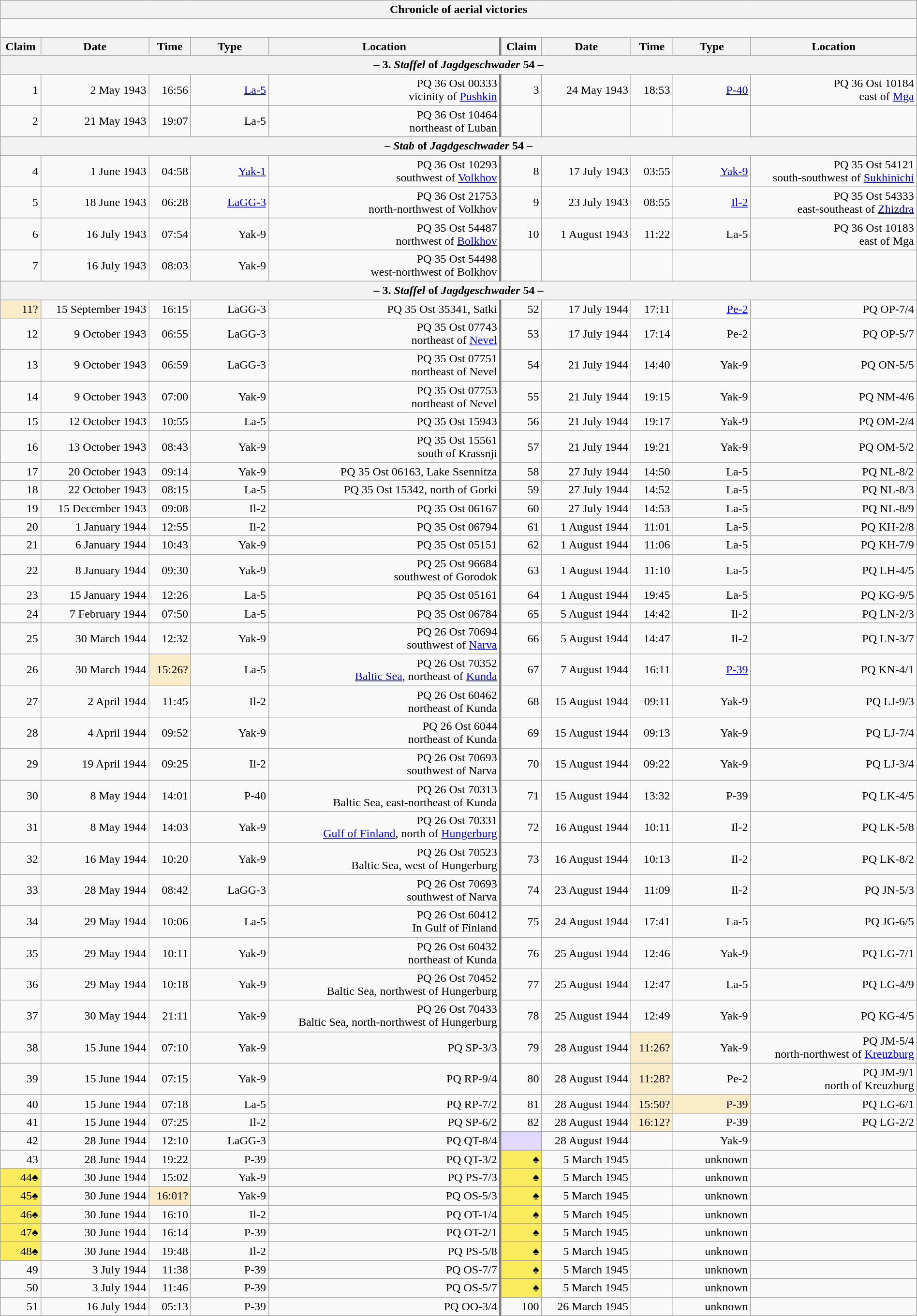<table class="wikitable plainrowheaders collapsible" style="margin-left: auto; margin-right: auto; border: none; text-align:right; width: 100%;">
<tr>
<th colspan="10">Chronicle of aerial victories</th>
</tr>
<tr>
<td colspan="10" style="text-align: left;"><br>

</td>
</tr>
<tr>
<th scope="col">Claim</th>
<th scope="col">Date</th>
<th scope="col">Time</th>
<th scope="col" width="100px">Type</th>
<th scope="col">Location</th>
<th scope="col" style="border-left: 3px solid grey;">Claim</th>
<th scope="col">Date</th>
<th scope="col">Time</th>
<th scope="col" width="100px">Type</th>
<th scope="col">Location</th>
</tr>
<tr>
<th colspan="10">– 3. <em>Staffel</em> of <em>Jagdgeschwader</em> 54 –</th>
</tr>
<tr>
<td>1</td>
<td>2 May 1943</td>
<td>16:56</td>
<td><a href='#'>La-5</a></td>
<td>PQ 36 Ost 00333<br>vicinity of <a href='#'>Pushkin</a></td>
<td style="border-left: 3px solid grey;">3</td>
<td>24 May 1943</td>
<td>18:53</td>
<td><a href='#'>P-40</a></td>
<td>PQ 36 Ost 10184<br>east of <a href='#'>Mga</a></td>
</tr>
<tr>
<td>2</td>
<td>21 May 1943</td>
<td>19:07</td>
<td>La-5</td>
<td>PQ 36 Ost 10464<br> northeast of Luban</td>
<td style="border-left: 3px solid grey;"></td>
<td></td>
<td></td>
<td></td>
<td></td>
</tr>
<tr>
<th colspan="10">– <em>Stab</em> of <em>Jagdgeschwader</em> 54 –</th>
</tr>
<tr>
<td>4</td>
<td>1 June 1943</td>
<td>04:58</td>
<td><a href='#'>Yak-1</a></td>
<td>PQ 36 Ost 10293<br> southwest of <a href='#'>Volkhov</a></td>
<td style="border-left: 3px solid grey;">8</td>
<td>17 July 1943</td>
<td>03:55</td>
<td><a href='#'>Yak-9</a></td>
<td>PQ 35 Ost 54121<br> south-southwest of <a href='#'>Sukhinichi</a></td>
</tr>
<tr>
<td>5</td>
<td>18 June 1943</td>
<td>06:28</td>
<td><a href='#'>LaGG-3</a></td>
<td>PQ 36 Ost 21753<br> north-northwest of Volkhov</td>
<td style="border-left: 3px solid grey;">9</td>
<td>23 July 1943</td>
<td>08:55</td>
<td><a href='#'>Il-2</a></td>
<td>PQ 35 Ost 54333<br> east-southeast of <a href='#'>Zhizdra</a></td>
</tr>
<tr>
<td>6</td>
<td>16 July 1943</td>
<td>07:54</td>
<td>Yak-9</td>
<td>PQ 35 Ost 54487<br> northwest of <a href='#'>Bolkhov</a></td>
<td style="border-left: 3px solid grey;">10</td>
<td>1 August 1943</td>
<td>11:22</td>
<td>La-5</td>
<td>PQ 36 Ost 10183<br>east of Mga</td>
</tr>
<tr>
<td>7</td>
<td>16 July 1943</td>
<td>08:03</td>
<td>Yak-9</td>
<td>PQ 35 Ost 54498<br> west-northwest of Bolkhov</td>
<td style="border-left: 3px solid grey;"></td>
<td></td>
<td></td>
<td></td>
<td></td>
</tr>
<tr>
<th colspan="10">– 3. <em>Staffel</em> of <em>Jagdgeschwader</em> 54 –</th>
</tr>
<tr>
<td style="background:#faecc8">11?</td>
<td>15 September 1943</td>
<td>16:15</td>
<td>LaGG-3</td>
<td>PQ 35 Ost 35341, Satki</td>
<td style="border-left: 3px solid grey;">52</td>
<td>17 July 1944</td>
<td>17:11</td>
<td><a href='#'>Pe-2</a></td>
<td>PQ OP-7/4</td>
</tr>
<tr>
<td>12</td>
<td>9 October 1943</td>
<td>06:55</td>
<td>LaGG-3</td>
<td>PQ 35 Ost 07743<br> northeast of <a href='#'>Nevel</a></td>
<td style="border-left: 3px solid grey;">53</td>
<td>17 July 1944</td>
<td>17:14</td>
<td>Pe-2</td>
<td>PQ OP-5/7</td>
</tr>
<tr>
<td>13</td>
<td>9 October 1943</td>
<td>06:59</td>
<td>LaGG-3</td>
<td>PQ 35 Ost 07751<br> northeast of Nevel</td>
<td style="border-left: 3px solid grey;">54</td>
<td>21 July 1944</td>
<td>14:40</td>
<td>Yak-9</td>
<td>PQ ON-5/5</td>
</tr>
<tr>
<td>14</td>
<td>9 October 1943</td>
<td>07:00</td>
<td>Yak-9</td>
<td>PQ 35 Ost 07753<br> northeast of Nevel</td>
<td style="border-left: 3px solid grey;">55</td>
<td>21 July 1944</td>
<td>19:15</td>
<td>Yak-9</td>
<td>PQ NM-4/6</td>
</tr>
<tr>
<td>15</td>
<td>12 October 1943</td>
<td>10:55</td>
<td>La-5</td>
<td>PQ 35 Ost 15943</td>
<td style="border-left: 3px solid grey;">56</td>
<td>21 July 1944</td>
<td>19:17</td>
<td>Yak-9</td>
<td>PQ OM-2/4</td>
</tr>
<tr>
<td>16</td>
<td>13 October 1943</td>
<td>08:43</td>
<td>Yak-9</td>
<td>PQ 35 Ost 15561<br> south of Krassnji</td>
<td style="border-left: 3px solid grey;">57</td>
<td>21 July 1944</td>
<td>19:21</td>
<td>Yak-9</td>
<td>PQ OM-5/2</td>
</tr>
<tr>
<td>17</td>
<td>20 October 1943</td>
<td>09:14</td>
<td>Yak-9</td>
<td>PQ 35 Ost 06163, Lake Ssennitza</td>
<td style="border-left: 3px solid grey;">58</td>
<td>27 July 1944</td>
<td>14:50</td>
<td>La-5</td>
<td>PQ NL-8/2</td>
</tr>
<tr>
<td>18</td>
<td>22 October 1943</td>
<td>08:15</td>
<td>La-5</td>
<td>PQ 35 Ost 15342, north of Gorki</td>
<td style="border-left: 3px solid grey;">59</td>
<td>27 July 1944</td>
<td>14:52</td>
<td>La-5</td>
<td>PQ NL-8/3</td>
</tr>
<tr>
<td>19</td>
<td>15 December 1943</td>
<td>09:08</td>
<td>Il-2</td>
<td>PQ 35 Ost 06167</td>
<td style="border-left: 3px solid grey;">60</td>
<td>27 July 1944</td>
<td>14:53</td>
<td>La-5</td>
<td>PQ NL-8/9</td>
</tr>
<tr>
<td>20</td>
<td>1 January 1944</td>
<td>12:55</td>
<td>Il-2</td>
<td>PQ 35 Ost 06794</td>
<td style="border-left: 3px solid grey;">61</td>
<td>1 August 1944</td>
<td>11:01</td>
<td>La-5</td>
<td>PQ KH-2/8</td>
</tr>
<tr>
<td>21</td>
<td>6 January 1944</td>
<td>10:43</td>
<td>Yak-9</td>
<td>PQ 35 Ost 05151</td>
<td style="border-left: 3px solid grey;">62</td>
<td>1 August 1944</td>
<td>11:06</td>
<td>La-5</td>
<td>PQ KH-7/9</td>
</tr>
<tr>
<td>22</td>
<td>8 January 1944</td>
<td>09:30</td>
<td>Yak-9</td>
<td>PQ 25 Ost 96684<br> southwest of Gorodok</td>
<td style="border-left: 3px solid grey;">63</td>
<td>1 August 1944</td>
<td>11:10</td>
<td>La-5</td>
<td>PQ LH-4/5</td>
</tr>
<tr>
<td>23</td>
<td>15 January 1944</td>
<td>12:26</td>
<td>La-5</td>
<td>PQ 35 Ost 05161</td>
<td style="border-left: 3px solid grey;">64</td>
<td>1 August 1944</td>
<td>19:45</td>
<td>La-5</td>
<td>PQ KG-9/5</td>
</tr>
<tr>
<td>24</td>
<td>7 February 1944</td>
<td>07:50</td>
<td>La-5</td>
<td>PQ 35 Ost 06784</td>
<td style="border-left: 3px solid grey;">65</td>
<td>5 August 1944</td>
<td>14:42</td>
<td>Il-2</td>
<td>PQ LN-2/3</td>
</tr>
<tr>
<td>25</td>
<td>30 March 1944</td>
<td>12:32</td>
<td>Yak-9</td>
<td>PQ 26 Ost 70694<br> southwest of <a href='#'>Narva</a></td>
<td style="border-left: 3px solid grey;">66</td>
<td>5 August 1944</td>
<td>14:47</td>
<td>Il-2</td>
<td>PQ LN-3/7</td>
</tr>
<tr>
<td>26</td>
<td>30 March 1944</td>
<td style="background:#faecc8">15:26?</td>
<td>La-5</td>
<td>PQ 26 Ost 70352<br><a href='#'>Baltic Sea</a>,  northeast of <a href='#'>Kunda</a></td>
<td style="border-left: 3px solid grey;">67</td>
<td>7 August 1944</td>
<td>16:11</td>
<td><a href='#'>P-39</a></td>
<td>PQ KN-4/1</td>
</tr>
<tr>
<td>27</td>
<td>2 April 1944</td>
<td>11:45</td>
<td>Il-2</td>
<td>PQ 26 Ost 60462<br>northeast of Kunda</td>
<td style="border-left: 3px solid grey;">68</td>
<td>15 August 1944</td>
<td>09:11</td>
<td>Yak-9</td>
<td>PQ LJ-9/3</td>
</tr>
<tr>
<td>28</td>
<td>4 April 1944</td>
<td>09:52</td>
<td>Yak-9</td>
<td>PQ 26 Ost 6044<br>northeast of Kunda</td>
<td style="border-left: 3px solid grey;">69</td>
<td>15 August 1944</td>
<td>09:13</td>
<td>Yak-9</td>
<td>PQ LJ-7/4</td>
</tr>
<tr>
<td>29</td>
<td>19 April 1944</td>
<td>09:25</td>
<td>Il-2</td>
<td>PQ 26 Ost 70693<br> southwest of Narva</td>
<td style="border-left: 3px solid grey;">70</td>
<td>15 August 1944</td>
<td>09:22</td>
<td>Yak-9</td>
<td>PQ LJ-3/4</td>
</tr>
<tr>
<td>30</td>
<td>8 May 1944</td>
<td>14:01</td>
<td>P-40</td>
<td>PQ 26 Ost 70313<br>Baltic Sea,  east-northeast of Kunda</td>
<td style="border-left: 3px solid grey;">71</td>
<td>15 August 1944</td>
<td>13:32</td>
<td>P-39</td>
<td>PQ LK-4/5</td>
</tr>
<tr>
<td>31</td>
<td>8 May 1944</td>
<td>14:03</td>
<td>Yak-9</td>
<td>PQ 26 Ost 70331<br><a href='#'>Gulf of Finland</a>, north of <a href='#'>Hungerburg</a></td>
<td style="border-left: 3px solid grey;">72</td>
<td>16 August 1944</td>
<td>10:11</td>
<td>Il-2</td>
<td>PQ LK-5/8</td>
</tr>
<tr>
<td>32</td>
<td>16 May 1944</td>
<td>10:20</td>
<td>Yak-9</td>
<td>PQ 26 Ost 70523<br>Baltic Sea,  west of Hungerburg</td>
<td style="border-left: 3px solid grey;">73</td>
<td>16 August 1944</td>
<td>10:13</td>
<td>Il-2</td>
<td>PQ LK-8/2</td>
</tr>
<tr>
<td>33</td>
<td>28 May 1944</td>
<td>08:42</td>
<td>LaGG-3</td>
<td>PQ 26 Ost 70693<br> southwest of Narva</td>
<td style="border-left: 3px solid grey;">74</td>
<td>23 August 1944</td>
<td>11:09</td>
<td>Il-2</td>
<td>PQ JN-5/3</td>
</tr>
<tr>
<td>34</td>
<td>29 May 1944</td>
<td>10:06</td>
<td>La-5</td>
<td>PQ 26 Ost 60412<br>In Gulf of Finland</td>
<td style="border-left: 3px solid grey;">75</td>
<td>24 August 1944</td>
<td>17:41</td>
<td>La-5</td>
<td>PQ JG-6/5</td>
</tr>
<tr>
<td>35</td>
<td>29 May 1944</td>
<td>10:11</td>
<td>Yak-9</td>
<td>PQ 26 Ost 60432<br>northeast of Kunda</td>
<td style="border-left: 3px solid grey;">76</td>
<td>25 August 1944</td>
<td>12:46</td>
<td>Yak-9</td>
<td>PQ LG-7/1</td>
</tr>
<tr>
<td>36</td>
<td>29 May 1944</td>
<td>10:18</td>
<td>Yak-9</td>
<td>PQ 26 Ost 70452<br>Baltic Sea,  northwest of Hungerburg</td>
<td style="border-left: 3px solid grey;">77</td>
<td>25 August 1944</td>
<td>12:47</td>
<td>La-5</td>
<td>PQ LG-4/9</td>
</tr>
<tr>
<td>37</td>
<td>30 May 1944</td>
<td>21:11</td>
<td>Yak-9</td>
<td>PQ 26 Ost 70433<br>Baltic Sea,  north-northwest of Hungerburg</td>
<td style="border-left: 3px solid grey;">78</td>
<td>25 August 1944</td>
<td>12:49</td>
<td>Yak-9</td>
<td>PQ KG-4/5</td>
</tr>
<tr>
<td>38</td>
<td>15 June 1944</td>
<td>07:10</td>
<td>Yak-9</td>
<td>PQ SP-3/3</td>
<td style="border-left: 3px solid grey;">79</td>
<td>28 August 1944</td>
<td style="background:#faecc8">11:26?</td>
<td>Yak-9</td>
<td>PQ JM-5/4<br> north-northwest of <a href='#'>Kreuzburg</a></td>
</tr>
<tr>
<td>39</td>
<td>15 June 1944</td>
<td>07:15</td>
<td>Yak-9</td>
<td>PQ RP-9/4</td>
<td style="border-left: 3px solid grey;">80</td>
<td>28 August 1944</td>
<td style="background:#faecc8">11:28?</td>
<td>Pe-2</td>
<td>PQ JM-9/1<br> north of Kreuzburg</td>
</tr>
<tr>
<td>40</td>
<td>15 June 1944</td>
<td>07:18</td>
<td>La-5</td>
<td>PQ RP-7/2</td>
<td style="border-left: 3px solid grey;">81</td>
<td>28 August 1944</td>
<td style="background:#faecc8">15:50?</td>
<td style="background:#faecc8">P-39</td>
<td>PQ LG-6/1</td>
</tr>
<tr>
<td>41</td>
<td>15 June 1944</td>
<td>07:25</td>
<td>Il-2</td>
<td>PQ SP-6/2</td>
<td style="border-left: 3px solid grey;">82</td>
<td>28 August 1944</td>
<td style="background:#faecc8">16:12?</td>
<td>P-39</td>
<td>PQ LG-2/2</td>
</tr>
<tr>
<td>42</td>
<td>28 June 1944</td>
<td>12:10</td>
<td>LaGG-3</td>
<td>PQ QT-8/4</td>
<td style="border-left: 3px solid grey; background:#e3d9ff;"></td>
<td>28 August 1944</td>
<td></td>
<td>Yak-9</td>
<td></td>
</tr>
<tr>
<td>43</td>
<td>28 June 1944</td>
<td>19:22</td>
<td>P-39</td>
<td>PQ QT-3/2</td>
<td style="border-left: 3px solid grey; background:#fbec5d;">♠</td>
<td>5 March 1945</td>
<td></td>
<td>unknown</td>
<td></td>
</tr>
<tr>
<td style="background:#fbec5d;">44♠</td>
<td>30 June 1944</td>
<td>15:02</td>
<td>Yak-9</td>
<td>PQ PS-7/3</td>
<td style="border-left: 3px solid grey; background:#fbec5d;">♠</td>
<td>5 March 1945</td>
<td></td>
<td>unknown</td>
<td></td>
</tr>
<tr>
<td style="background:#fbec5d;">45♠</td>
<td>30 June 1944</td>
<td style="background:#faecc8">16:01?</td>
<td>Yak-9</td>
<td>PQ OS-5/3</td>
<td style="border-left: 3px solid grey; background:#fbec5d;">♠</td>
<td>5 March 1945</td>
<td></td>
<td>unknown</td>
<td></td>
</tr>
<tr>
<td style="background:#fbec5d;">46♠</td>
<td>30 June 1944</td>
<td>16:10</td>
<td>Il-2</td>
<td>PQ OT-1/4</td>
<td style="border-left: 3px solid grey; background:#fbec5d;">♠</td>
<td>5 March 1945</td>
<td></td>
<td>unknown</td>
<td></td>
</tr>
<tr>
<td style="background:#fbec5d;">47♠</td>
<td>30 June 1944</td>
<td>16:14</td>
<td>P-39</td>
<td>PQ OT-2/1</td>
<td style="border-left: 3px solid grey; background:#fbec5d;">♠</td>
<td>5 March 1945</td>
<td></td>
<td>unknown</td>
<td></td>
</tr>
<tr>
<td style="background:#fbec5d;">48♠</td>
<td>30 June 1944</td>
<td>19:48</td>
<td>Il-2</td>
<td>PQ PS-5/8</td>
<td style="border-left: 3px solid grey; background:#fbec5d;">♠</td>
<td>5 March 1945</td>
<td></td>
<td>unknown</td>
<td></td>
</tr>
<tr>
<td>49</td>
<td>3 July 1944</td>
<td>11:38</td>
<td>P-39</td>
<td>PQ OS-7/7</td>
<td style="border-left: 3px solid grey; background:#fbec5d;">♠</td>
<td>5 March 1945</td>
<td></td>
<td>unknown</td>
<td></td>
</tr>
<tr>
<td>50</td>
<td>3 July 1944</td>
<td>11:46</td>
<td>P-39</td>
<td>PQ OS-5/7</td>
<td style="border-left: 3px solid grey; background:#fbec5d;">♠</td>
<td>5 March 1945</td>
<td></td>
<td>unknown</td>
<td></td>
</tr>
<tr>
<td>51</td>
<td>16 July 1944</td>
<td>05:13</td>
<td>P-39</td>
<td>PQ OO-3/4</td>
<td style="border-left: 3px solid grey;">100</td>
<td>26 March 1945</td>
<td></td>
<td>unknown</td>
<td></td>
</tr>
</table>
